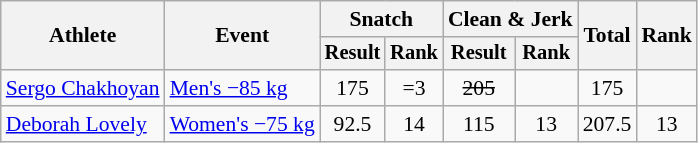<table class="wikitable" style="font-size:90%">
<tr>
<th rowspan="2">Athlete</th>
<th rowspan="2">Event</th>
<th colspan="2">Snatch</th>
<th colspan="2">Clean & Jerk</th>
<th rowspan="2">Total</th>
<th rowspan="2">Rank</th>
</tr>
<tr style="font-size:95%">
<th>Result</th>
<th>Rank</th>
<th>Result</th>
<th>Rank</th>
</tr>
<tr align=center>
<td align=left><a href='#'>Sergo Chakhoyan</a></td>
<td align=left><a href='#'>Men's −85 kg</a></td>
<td>175</td>
<td>=3</td>
<td><s>205</s></td>
<td></td>
<td>175</td>
<td></td>
</tr>
<tr align=center>
<td align=left><a href='#'>Deborah Lovely</a></td>
<td align=left><a href='#'>Women's −75 kg</a></td>
<td>92.5</td>
<td>14</td>
<td>115</td>
<td>13</td>
<td>207.5</td>
<td>13</td>
</tr>
</table>
